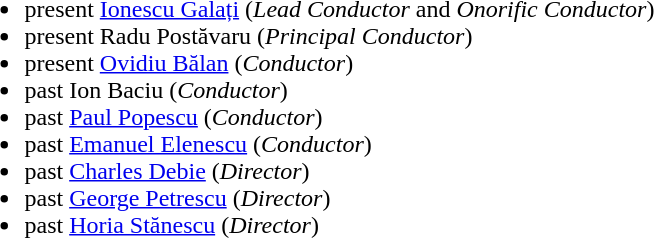<table>
<tr>
<td valign="top"><br><ul><li>present <a href='#'>Ionescu Galați</a> (<em>Lead Conductor</em> and <em>Onorific Conductor</em>)</li><li>present Radu Postăvaru (<em>Principal Conductor</em>)</li><li>present <a href='#'>Ovidiu Bălan</a> (<em>Conductor</em>)</li><li>past Ion Baciu (<em>Conductor</em>)</li><li>past <a href='#'>Paul Popescu</a> (<em>Conductor</em>)</li><li>past <a href='#'>Emanuel Elenescu</a> (<em>Conductor</em>)</li><li>past <a href='#'>Charles Debie</a> (<em>Director</em>)</li><li>past <a href='#'>George Petrescu</a> (<em>Director</em>)</li><li>past <a href='#'>Horia Stănescu</a> (<em>Director</em>)</li></ul></td>
<td valign="top"></td>
</tr>
</table>
